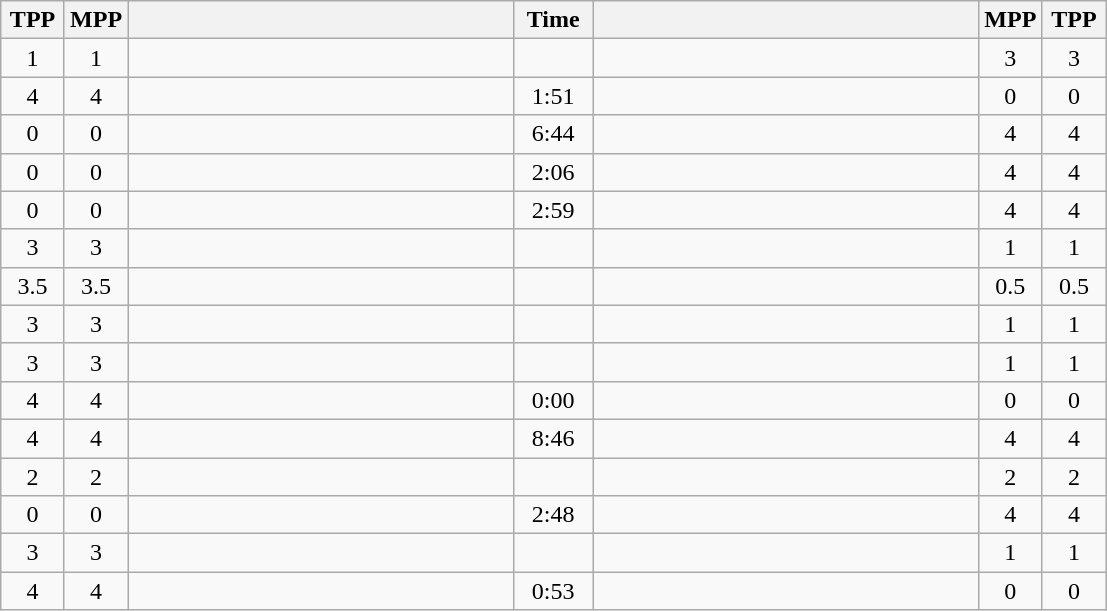<table class="wikitable" style="text-align: center;" |>
<tr>
<th width="35">TPP</th>
<th width="35">MPP</th>
<th width="250"></th>
<th width="45">Time</th>
<th width="250"></th>
<th width="35">MPP</th>
<th width="35">TPP</th>
</tr>
<tr>
<td>1</td>
<td>1</td>
<td style="text-align:left;"><strong></strong></td>
<td></td>
<td style="text-align:left;"></td>
<td>3</td>
<td>3</td>
</tr>
<tr>
<td>4</td>
<td>4</td>
<td style="text-align:left;"></td>
<td>1:51</td>
<td style="text-align:left;"><strong></strong></td>
<td>0</td>
<td>0</td>
</tr>
<tr>
<td>0</td>
<td>0</td>
<td style="text-align:left;"><strong></strong></td>
<td>6:44</td>
<td style="text-align:left;"></td>
<td>4</td>
<td>4</td>
</tr>
<tr>
<td>0</td>
<td>0</td>
<td style="text-align:left;"><strong></strong></td>
<td>2:06</td>
<td style="text-align:left;"></td>
<td>4</td>
<td>4</td>
</tr>
<tr>
<td>0</td>
<td>0</td>
<td style="text-align:left;"><strong></strong></td>
<td>2:59</td>
<td style="text-align:left;"></td>
<td>4</td>
<td>4</td>
</tr>
<tr>
<td>3</td>
<td>3</td>
<td style="text-align:left;"></td>
<td></td>
<td style="text-align:left;"><strong></strong></td>
<td>1</td>
<td>1</td>
</tr>
<tr>
<td>3.5</td>
<td>3.5</td>
<td style="text-align:left;"></td>
<td></td>
<td style="text-align:left;"><strong></strong></td>
<td>0.5</td>
<td>0.5</td>
</tr>
<tr>
<td>3</td>
<td>3</td>
<td style="text-align:left;"></td>
<td></td>
<td style="text-align:left;"><strong></strong></td>
<td>1</td>
<td>1</td>
</tr>
<tr>
<td>3</td>
<td>3</td>
<td style="text-align:left;"></td>
<td></td>
<td style="text-align:left;"><strong></strong></td>
<td>1</td>
<td>1</td>
</tr>
<tr>
<td>4</td>
<td>4</td>
<td style="text-align:left;"></td>
<td>0:00</td>
<td style="text-align:left;"><strong></strong></td>
<td>0</td>
<td>0</td>
</tr>
<tr>
<td>4</td>
<td>4</td>
<td style="text-align:left;"></td>
<td>8:46</td>
<td style="text-align:left;"></td>
<td>4</td>
<td>4</td>
</tr>
<tr>
<td>2</td>
<td>2</td>
<td style="text-align:left;"></td>
<td></td>
<td style="text-align:left;"></td>
<td>2</td>
<td>2</td>
</tr>
<tr>
<td>0</td>
<td>0</td>
<td style="text-align:left;"><strong></strong></td>
<td>2:48</td>
<td style="text-align:left;"></td>
<td>4</td>
<td>4</td>
</tr>
<tr>
<td>3</td>
<td>3</td>
<td style="text-align:left;"></td>
<td></td>
<td style="text-align:left;"><strong></strong></td>
<td>1</td>
<td>1</td>
</tr>
<tr>
<td>4</td>
<td>4</td>
<td style="text-align:left;"></td>
<td>0:53</td>
<td style="text-align:left;"><strong></strong></td>
<td>0</td>
<td>0</td>
</tr>
</table>
